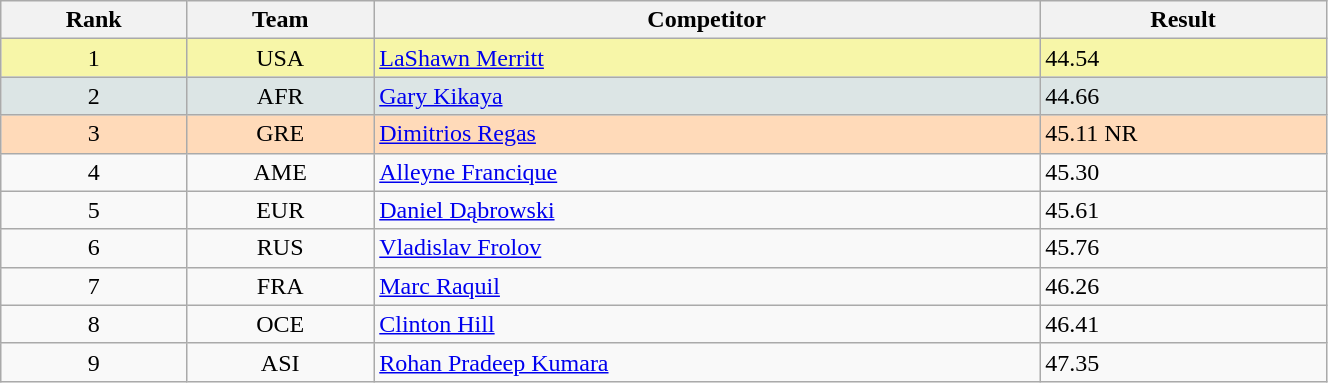<table class="wikitable" width=70% style=text-align:center>
<tr>
<th>Rank</th>
<th>Team</th>
<th>Competitor</th>
<th>Result</th>
</tr>
<tr bgcolor="#F7F6A8">
<td>1</td>
<td>USA</td>
<td align="left"><a href='#'>LaShawn Merritt</a></td>
<td align="left">44.54</td>
</tr>
<tr bgcolor="#DCE5E5">
<td>2</td>
<td>AFR</td>
<td align="left"><a href='#'>Gary Kikaya</a></td>
<td align="left">44.66</td>
</tr>
<tr bgcolor="#FFDAB9">
<td>3</td>
<td>GRE</td>
<td align="left"><a href='#'>Dimitrios Regas</a></td>
<td align="left">45.11 NR</td>
</tr>
<tr>
<td>4</td>
<td>AME</td>
<td align="left"><a href='#'>Alleyne Francique</a></td>
<td align="left">45.30</td>
</tr>
<tr>
<td>5</td>
<td>EUR</td>
<td align="left"><a href='#'>Daniel Dąbrowski</a></td>
<td align="left">45.61</td>
</tr>
<tr>
<td>6</td>
<td>RUS</td>
<td align="left"><a href='#'>Vladislav Frolov</a></td>
<td align="left">45.76</td>
</tr>
<tr>
<td>7</td>
<td>FRA</td>
<td align="left"><a href='#'>Marc Raquil</a></td>
<td align="left">46.26</td>
</tr>
<tr>
<td>8</td>
<td>OCE</td>
<td align="left"><a href='#'>Clinton Hill</a></td>
<td align="left">46.41</td>
</tr>
<tr>
<td>9</td>
<td>ASI</td>
<td align="left"><a href='#'>Rohan Pradeep Kumara</a></td>
<td align="left">47.35</td>
</tr>
</table>
